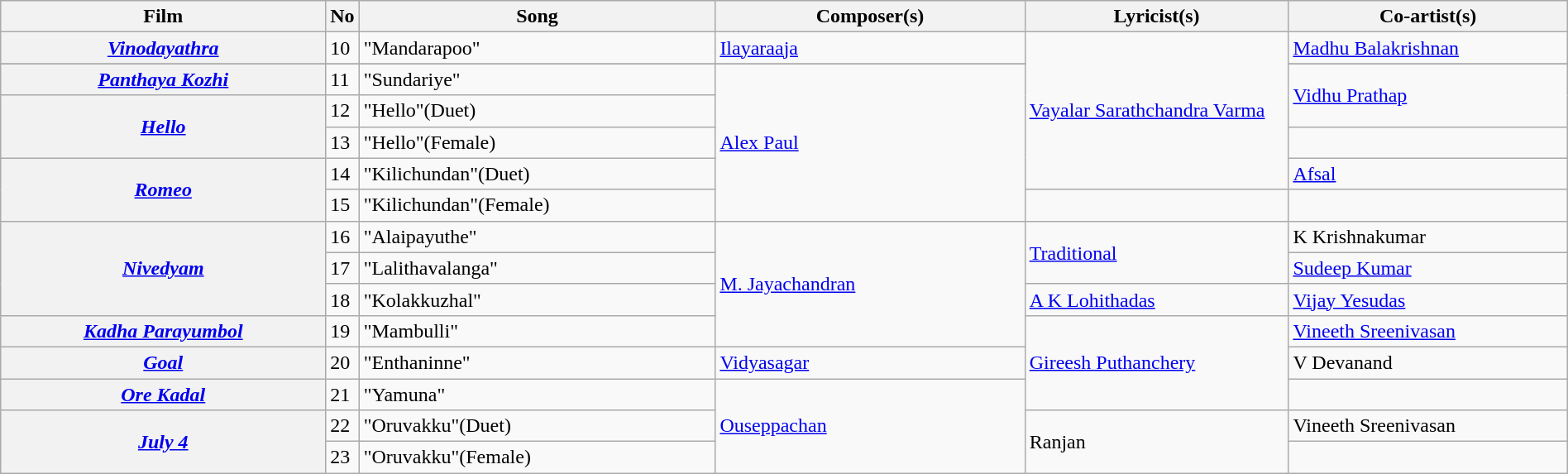<table class="wikitable plainrowheaders" width="100%" textcolor:#000;">
<tr style="background:#cfc; text-align:center;">
<th scope="col" width=21%>Film</th>
<th>No</th>
<th scope="col" width=23%>Song</th>
<th scope="col" width=20%>Composer(s)</th>
<th scope="col" width=17%>Lyricist(s)</th>
<th scope="col" width=18%>Co-artist(s)</th>
</tr>
<tr>
<th><em><a href='#'>Vinodayathra</a></em></th>
<td>10</td>
<td>"Mandarapoo"</td>
<td><a href='#'>Ilayaraaja</a></td>
<td rowspan="6"><a href='#'>Vayalar Sarathchandra Varma</a></td>
<td><a href='#'>Madhu Balakrishnan</a></td>
</tr>
<tr>
</tr>
<tr>
<th><em><a href='#'>Panthaya Kozhi</a></em></th>
<td>11</td>
<td>"Sundariye"</td>
<td rowspan="5"><a href='#'>Alex Paul</a></td>
<td rowspan="2"><a href='#'>Vidhu Prathap</a></td>
</tr>
<tr>
<th rowspan="2"><em><a href='#'>Hello</a></em></th>
<td>12</td>
<td>"Hello"(Duet)</td>
</tr>
<tr>
<td>13</td>
<td>"Hello"(Female)</td>
<td></td>
</tr>
<tr>
<th rowspan="2"><em><a href='#'>Romeo</a></em></th>
<td>14</td>
<td>"Kilichundan"(Duet)</td>
<td><a href='#'>Afsal</a></td>
</tr>
<tr>
<td>15</td>
<td>"Kilichundan"(Female)</td>
<td></td>
</tr>
<tr>
<th rowspan="3"><em><a href='#'>Nivedyam</a></em></th>
<td>16</td>
<td>"Alaipayuthe"</td>
<td rowspan="4"><a href='#'>M. Jayachandran</a></td>
<td rowspan="2"><a href='#'>Traditional</a></td>
<td>K Krishnakumar</td>
</tr>
<tr>
<td>17</td>
<td>"Lalithavalanga"</td>
<td><a href='#'>Sudeep Kumar</a></td>
</tr>
<tr>
<td>18</td>
<td>"Kolakkuzhal"</td>
<td><a href='#'>A K Lohithadas</a></td>
<td><a href='#'>Vijay Yesudas</a></td>
</tr>
<tr>
<th><em><a href='#'>Kadha Parayumbol</a></em></th>
<td>19</td>
<td>"Mambulli"</td>
<td rowspan="3"><a href='#'>Gireesh Puthanchery</a></td>
<td><a href='#'>Vineeth Sreenivasan</a></td>
</tr>
<tr>
<th><em><a href='#'>Goal</a></em></th>
<td>20</td>
<td>"Enthaninne"</td>
<td><a href='#'>Vidyasagar</a></td>
<td>V Devanand</td>
</tr>
<tr>
<th><em><a href='#'>Ore Kadal</a></em></th>
<td>21</td>
<td>"Yamuna"</td>
<td rowspan="3"><a href='#'>Ouseppachan</a></td>
<td></td>
</tr>
<tr>
<th rowspan="2"><em><a href='#'>July 4</a></em></th>
<td>22</td>
<td>"Oruvakku"(Duet)</td>
<td rowspan="2">Ranjan</td>
<td>Vineeth Sreenivasan</td>
</tr>
<tr>
<td>23</td>
<td>"Oruvakku"(Female)</td>
<td></td>
</tr>
</table>
